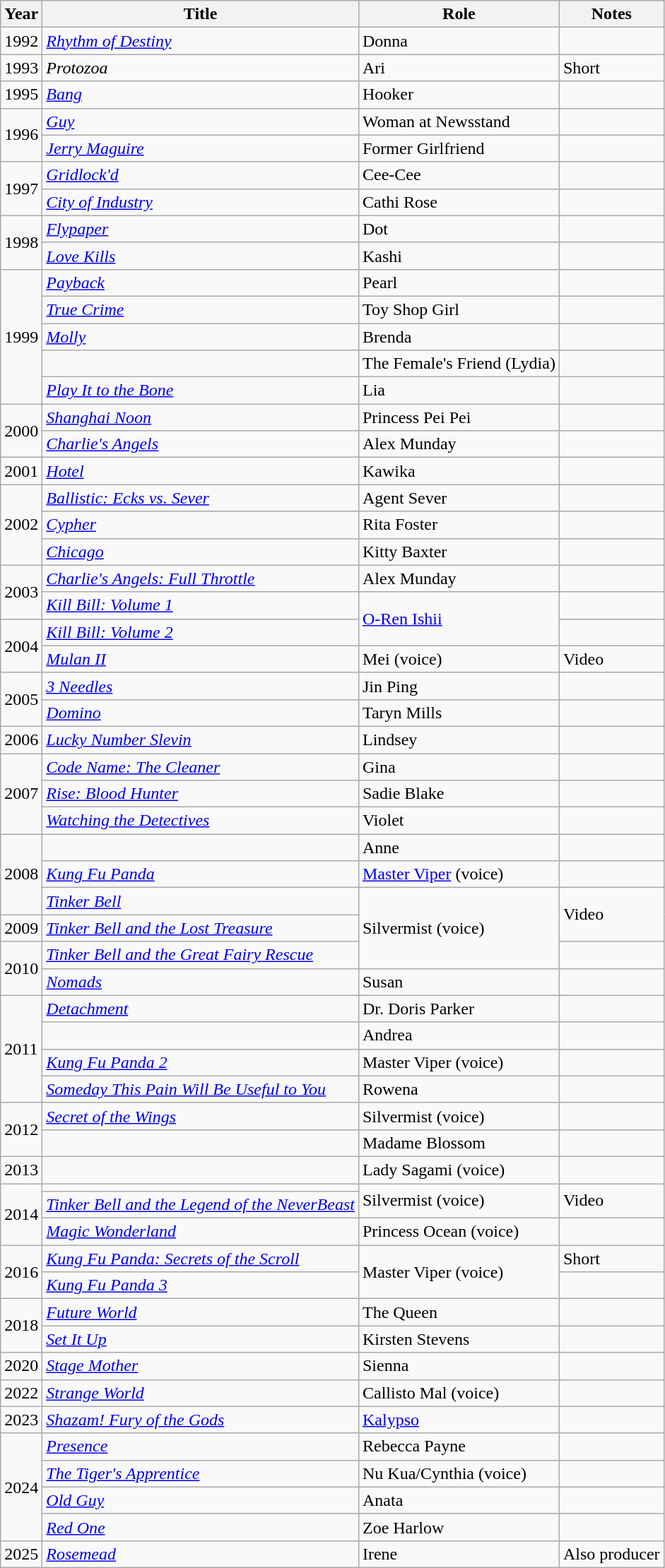<table class="wikitable sortable">
<tr>
<th>Year</th>
<th>Title</th>
<th>Role</th>
<th>Notes</th>
</tr>
<tr>
<td>1992</td>
<td><em><a href='#'>Rhythm of Destiny</a></em></td>
<td>Donna</td>
<td></td>
</tr>
<tr>
<td>1993</td>
<td><em>Protozoa</em></td>
<td>Ari</td>
<td>Short</td>
</tr>
<tr>
<td>1995</td>
<td><em><a href='#'>Bang</a></em></td>
<td>Hooker</td>
<td></td>
</tr>
<tr>
<td rowspan="2">1996</td>
<td><em><a href='#'>Guy</a></em></td>
<td>Woman at Newsstand</td>
<td></td>
</tr>
<tr>
<td><em><a href='#'>Jerry Maguire</a></em></td>
<td>Former Girlfriend</td>
<td></td>
</tr>
<tr>
<td rowspan="2">1997</td>
<td><em><a href='#'>Gridlock'd</a></em></td>
<td>Cee-Cee</td>
<td></td>
</tr>
<tr>
<td><em><a href='#'>City of Industry</a></em></td>
<td>Cathi Rose</td>
<td></td>
</tr>
<tr>
<td rowspan="2">1998</td>
<td><em><a href='#'>Flypaper</a></em></td>
<td>Dot</td>
<td></td>
</tr>
<tr>
<td><em><a href='#'>Love Kills</a></em></td>
<td>Kashi</td>
<td></td>
</tr>
<tr>
<td rowspan="5">1999</td>
<td><em><a href='#'>Payback</a></em></td>
<td>Pearl</td>
<td></td>
</tr>
<tr>
<td><em><a href='#'>True Crime</a></em></td>
<td>Toy Shop Girl</td>
<td></td>
</tr>
<tr>
<td><em><a href='#'>Molly</a></em></td>
<td>Brenda</td>
<td></td>
</tr>
<tr>
<td><em></em></td>
<td>The Female's Friend (Lydia)</td>
<td></td>
</tr>
<tr>
<td><em><a href='#'>Play It to the Bone</a></em></td>
<td>Lia</td>
<td></td>
</tr>
<tr>
<td rowspan="2">2000</td>
<td><em><a href='#'>Shanghai Noon</a></em></td>
<td>Princess Pei Pei</td>
<td></td>
</tr>
<tr>
<td><em><a href='#'>Charlie's Angels</a></em></td>
<td>Alex Munday</td>
<td></td>
</tr>
<tr>
<td>2001</td>
<td><em><a href='#'>Hotel</a></em></td>
<td>Kawika</td>
<td></td>
</tr>
<tr>
<td rowspan="3">2002</td>
<td><em><a href='#'>Ballistic: Ecks vs. Sever</a></em></td>
<td>Agent Sever</td>
<td></td>
</tr>
<tr>
<td><em><a href='#'>Cypher</a></em></td>
<td>Rita Foster</td>
<td></td>
</tr>
<tr>
<td><em><a href='#'>Chicago</a></em></td>
<td>Kitty Baxter</td>
<td></td>
</tr>
<tr>
<td rowspan="2">2003</td>
<td><em><a href='#'>Charlie's Angels: Full Throttle</a></em></td>
<td>Alex Munday</td>
<td></td>
</tr>
<tr>
<td><em><a href='#'>Kill Bill: Volume 1</a></em></td>
<td rowspan="2"><a href='#'>O-Ren Ishii</a></td>
<td></td>
</tr>
<tr>
<td rowspan="2">2004</td>
<td><em><a href='#'>Kill Bill: Volume 2</a></em></td>
<td></td>
</tr>
<tr>
<td><em><a href='#'>Mulan II</a></em></td>
<td>Mei (voice)</td>
<td>Video</td>
</tr>
<tr>
<td rowspan="2">2005</td>
<td><em><a href='#'>3 Needles</a></em></td>
<td>Jin Ping</td>
<td></td>
</tr>
<tr>
<td><em><a href='#'>Domino</a></em></td>
<td>Taryn Mills</td>
<td></td>
</tr>
<tr>
<td>2006</td>
<td><em><a href='#'>Lucky Number Slevin</a></em></td>
<td>Lindsey</td>
<td></td>
</tr>
<tr>
<td rowspan="3">2007</td>
<td><em><a href='#'>Code Name: The Cleaner</a></em></td>
<td>Gina</td>
<td></td>
</tr>
<tr>
<td><em><a href='#'>Rise: Blood Hunter</a></em></td>
<td>Sadie Blake</td>
<td></td>
</tr>
<tr>
<td><em><a href='#'>Watching the Detectives</a></em></td>
<td>Violet</td>
<td></td>
</tr>
<tr>
<td rowspan="3">2008</td>
<td><em></em></td>
<td>Anne</td>
<td></td>
</tr>
<tr>
<td><em><a href='#'>Kung Fu Panda</a></em></td>
<td><a href='#'>Master Viper</a> (voice)</td>
<td></td>
</tr>
<tr>
<td><em><a href='#'>Tinker Bell</a></em></td>
<td rowspan="3">Silvermist (voice)</td>
<td rowspan="2">Video</td>
</tr>
<tr>
<td>2009</td>
<td><em><a href='#'>Tinker Bell and the Lost Treasure</a></em></td>
</tr>
<tr>
<td rowspan="2">2010</td>
<td><em><a href='#'>Tinker Bell and the Great Fairy Rescue</a></em></td>
<td></td>
</tr>
<tr>
<td><em><a href='#'>Nomads</a></em></td>
<td>Susan</td>
<td></td>
</tr>
<tr>
<td rowspan="4">2011</td>
<td><em><a href='#'>Detachment</a></em></td>
<td>Dr. Doris Parker</td>
<td></td>
</tr>
<tr>
<td><em></em></td>
<td>Andrea</td>
<td></td>
</tr>
<tr>
<td><em><a href='#'>Kung Fu Panda 2</a></em></td>
<td>Master Viper (voice)</td>
<td></td>
</tr>
<tr>
<td><em><a href='#'>Someday This Pain Will Be Useful to You</a></em></td>
<td>Rowena</td>
<td></td>
</tr>
<tr>
<td rowspan="2">2012</td>
<td><em><a href='#'>Secret of the Wings</a></em></td>
<td>Silvermist (voice)</td>
<td></td>
</tr>
<tr>
<td><em></em></td>
<td>Madame Blossom</td>
<td></td>
</tr>
<tr>
<td>2013</td>
<td><em></em></td>
<td>Lady Sagami (voice)</td>
<td></td>
</tr>
<tr>
<td rowspan="3">2014</td>
<td><em></em></td>
<td rowspan="2">Silvermist (voice)</td>
<td rowspan="2">Video</td>
</tr>
<tr>
<td><em><a href='#'>Tinker Bell and the Legend of the NeverBeast</a></em></td>
</tr>
<tr>
<td><em><a href='#'>Magic Wonderland</a></em></td>
<td>Princess Ocean (voice)</td>
<td></td>
</tr>
<tr>
<td rowspan="2">2016</td>
<td><em><a href='#'>Kung Fu Panda: Secrets of the Scroll</a></em></td>
<td rowspan="2">Master Viper (voice)</td>
<td>Short</td>
</tr>
<tr>
<td><em><a href='#'>Kung Fu Panda 3</a></em></td>
<td></td>
</tr>
<tr>
<td rowspan="2">2018</td>
<td><em><a href='#'>Future World</a></em></td>
<td>The Queen</td>
<td></td>
</tr>
<tr>
<td><em><a href='#'>Set It Up</a></em></td>
<td>Kirsten Stevens</td>
<td></td>
</tr>
<tr>
<td>2020</td>
<td><em><a href='#'>Stage Mother</a></em></td>
<td>Sienna</td>
<td></td>
</tr>
<tr>
<td>2022</td>
<td><em><a href='#'>Strange World</a></em></td>
<td>Callisto Mal (voice)</td>
<td></td>
</tr>
<tr>
<td>2023</td>
<td><em><a href='#'>Shazam! Fury of the Gods</a></em></td>
<td><a href='#'>Kalypso</a></td>
<td></td>
</tr>
<tr>
<td rowspan="4">2024</td>
<td><em><a href='#'>Presence</a></em></td>
<td>Rebecca Payne</td>
<td></td>
</tr>
<tr>
<td><em><a href='#'>The Tiger's Apprentice</a></em></td>
<td>Nu Kua/Cynthia (voice)</td>
<td></td>
</tr>
<tr>
<td><em><a href='#'>Old Guy</a></em></td>
<td>Anata</td>
<td></td>
</tr>
<tr>
<td><em><a href='#'>Red One</a></em></td>
<td>Zoe Harlow</td>
<td></td>
</tr>
<tr>
<td>2025</td>
<td><em><a href='#'>Rosemead</a></em></td>
<td>Irene</td>
<td>Also producer</td>
</tr>
</table>
